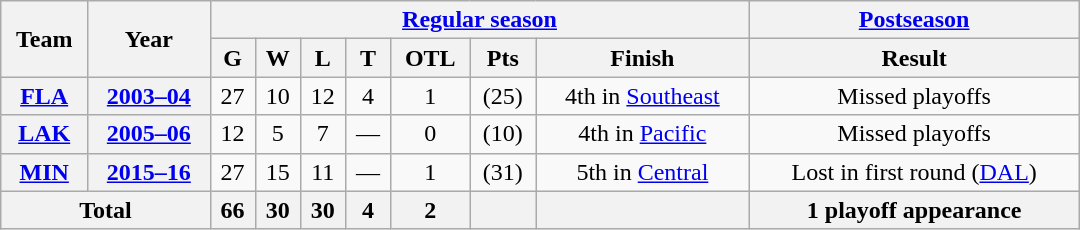<table class="wikitable" style="font-size:100%; text-align:center; width:45em;">
<tr>
<th rowspan="2">Team</th>
<th rowspan="2">Year</th>
<th colspan="7"><a href='#'>Regular season</a></th>
<th><a href='#'>Postseason</a></th>
</tr>
<tr>
<th>G</th>
<th>W</th>
<th>L</th>
<th>T</th>
<th>OTL</th>
<th>Pts</th>
<th>Finish</th>
<th>Result</th>
</tr>
<tr>
<th><a href='#'>FLA</a></th>
<th><a href='#'>2003–04</a></th>
<td>27</td>
<td>10</td>
<td>12</td>
<td>4</td>
<td>1</td>
<td>(25)</td>
<td>4th in <a href='#'>Southeast</a></td>
<td>Missed playoffs</td>
</tr>
<tr>
<th><a href='#'>LAK</a></th>
<th><a href='#'>2005–06</a></th>
<td>12</td>
<td>5</td>
<td>7</td>
<td>—</td>
<td>0</td>
<td>(10)</td>
<td>4th in <a href='#'>Pacific</a></td>
<td>Missed playoffs</td>
</tr>
<tr>
<th><a href='#'>MIN</a></th>
<th><a href='#'>2015–16</a></th>
<td>27</td>
<td>15</td>
<td>11</td>
<td>—</td>
<td>1</td>
<td>(31)</td>
<td>5th in <a href='#'>Central</a></td>
<td>Lost in first round (<a href='#'>DAL</a>)</td>
</tr>
<tr>
<th colspan="2">Total</th>
<th>66</th>
<th>30</th>
<th>30</th>
<th>4</th>
<th>2</th>
<th> </th>
<th> </th>
<th>1 playoff appearance</th>
</tr>
</table>
